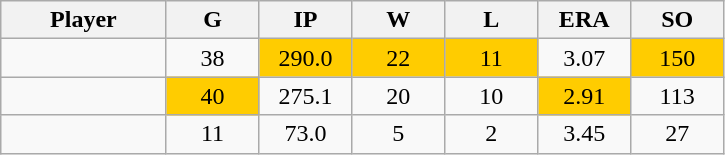<table class="wikitable sortable">
<tr>
<th bgcolor="#DDDDFF" width="16%">Player</th>
<th bgcolor="#DDDDFF" width="9%">G</th>
<th bgcolor="#DDDDFF" width="9%">IP</th>
<th bgcolor="#DDDDFF" width="9%">W</th>
<th bgcolor="#DDDDFF" width="9%">L</th>
<th bgcolor="#DDDDFF" width="9%">ERA</th>
<th bgcolor="#DDDDFF" width="9%">SO</th>
</tr>
<tr align="center">
<td></td>
<td>38</td>
<td bgcolor=#ffcc00>290.0</td>
<td bgcolor=#ffcc00>22</td>
<td bgcolor=#ffcc00>11</td>
<td>3.07</td>
<td bgcolor=#ffcc00>150</td>
</tr>
<tr align="center">
<td></td>
<td bgcolor=#ffcc00>40</td>
<td>275.1</td>
<td>20</td>
<td>10</td>
<td bgcolor=#ffcc00>2.91</td>
<td>113</td>
</tr>
<tr align="center">
<td></td>
<td>11</td>
<td>73.0</td>
<td>5</td>
<td>2</td>
<td>3.45</td>
<td>27</td>
</tr>
</table>
